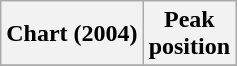<table class="wikitable sortable plainrowheaders" style="text-align:center">
<tr>
<th scope="col">Chart (2004)</th>
<th scope="col">Peak<br>position</th>
</tr>
<tr>
</tr>
</table>
